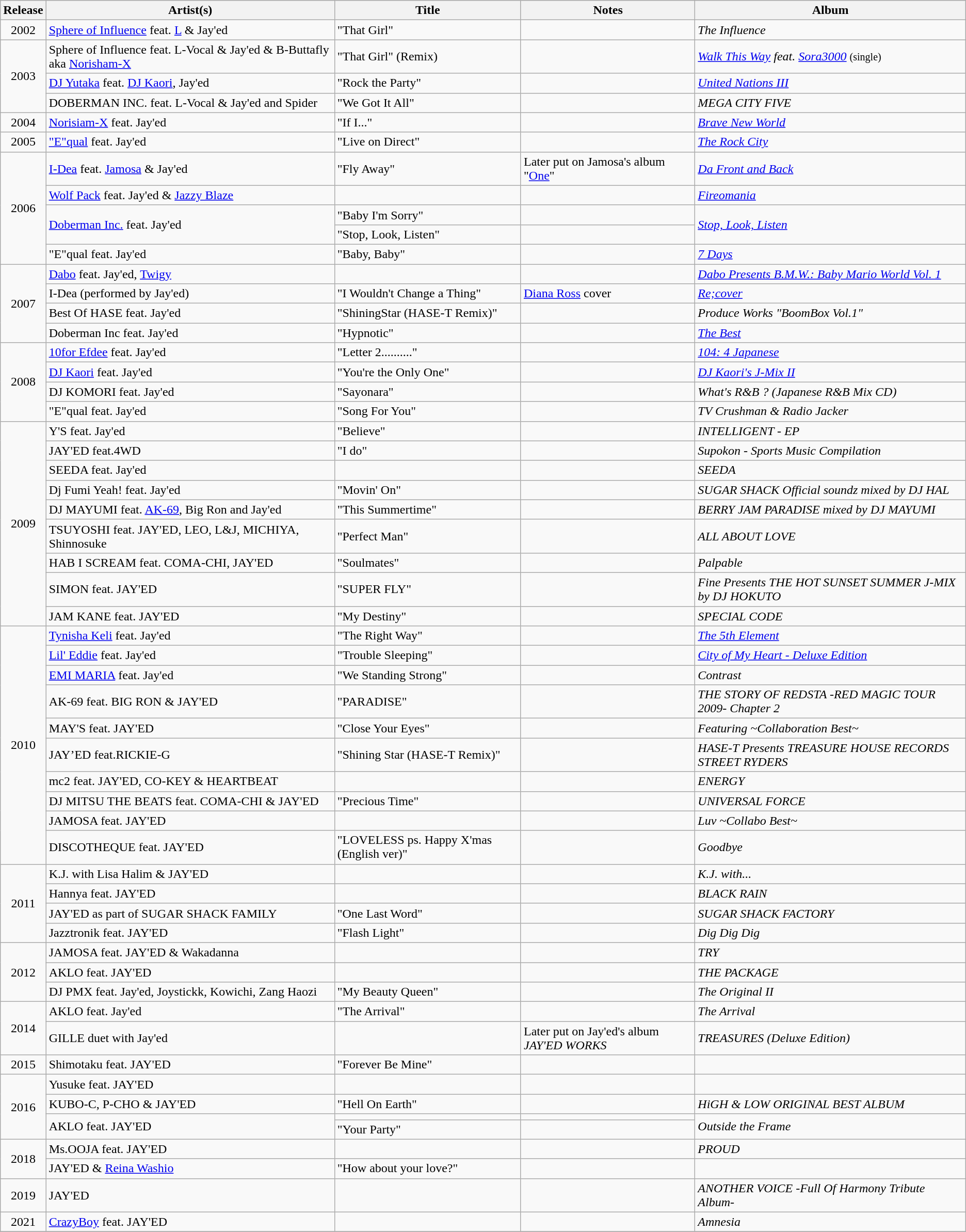<table class="wikitable" style="text-align:center">
<tr bgcolor="#CCCCCC">
<th rowspan="1">Release</th>
<th rowspan="1">Artist(s)</th>
<th rowspan="1">Title</th>
<th rowspan="1">Notes</th>
<th rowspan="1">Album</th>
</tr>
<tr>
<td rowspan="1">2002</td>
<td align="left"><a href='#'>Sphere of Influence</a> feat. <a href='#'>L</a> & Jay'ed</td>
<td align="left">"That Girl"</td>
<td align="left"></td>
<td align="left" rowspan="1"><em>The Influence</em></td>
</tr>
<tr>
<td rowspan="3">2003</td>
<td align="left">Sphere of Influence feat. L-Vocal & Jay'ed & B-Buttafly aka <a href='#'>Norisham-X</a></td>
<td align="left">"That Girl" (Remix)</td>
<td align="left"></td>
<td align="left" rowspan="1"><em><a href='#'>Walk This Way</a> feat. <a href='#'>Sora3000</a></em> <small>(single)</small></td>
</tr>
<tr>
<td align="left"><a href='#'>DJ Yutaka</a> feat. <a href='#'>DJ Kaori</a>, Jay'ed</td>
<td align="left">"Rock the Party"</td>
<td align="left"></td>
<td align="left" rowspan="1"><em><a href='#'>United Nations III</a></em></td>
</tr>
<tr>
<td align="left">DOBERMAN INC. feat. L-Vocal & Jay'ed and Spider</td>
<td align="left">"We Got It All"</td>
<td align="left"></td>
<td align="left" rowspan="1"><em>MEGA CITY FIVE</em></td>
</tr>
<tr>
<td rowspan="1">2004</td>
<td align="left"><a href='#'>Norisiam-X</a> feat. Jay'ed</td>
<td align="left">"If I..."</td>
<td align="left"></td>
<td align="left" rowspan="1"><em><a href='#'>Brave New World</a></em></td>
</tr>
<tr>
<td rowspan="1">2005</td>
<td align="left"><a href='#'>"E"qual</a> feat. Jay'ed</td>
<td align="left">"Live on Direct"</td>
<td align="left"></td>
<td align="left" rowspan="1"><em><a href='#'>The Rock City</a></em></td>
</tr>
<tr>
<td rowspan="5">2006</td>
<td align="left"><a href='#'>I-Dea</a> feat. <a href='#'>Jamosa</a> & Jay'ed</td>
<td align="left">"Fly Away"</td>
<td align="left">Later put on Jamosa's album "<a href='#'>One</a>"</td>
<td align="left" rowspan="1"><em><a href='#'>Da Front and Back</a></em><br></td>
</tr>
<tr>
<td align="left"><a href='#'>Wolf Pack</a> feat. Jay'ed & <a href='#'>Jazzy Blaze</a></td>
<td align="left"></td>
<td align="left"></td>
<td align="left" rowspan="1"><em><a href='#'>Fireomania</a></em></td>
</tr>
<tr>
<td align="left" rowspan="2"><a href='#'>Doberman Inc.</a> feat. Jay'ed</td>
<td align="left">"Baby I'm Sorry"</td>
<td align="left"></td>
<td align="left" rowspan="2"><em><a href='#'>Stop, Look, Listen</a></em></td>
</tr>
<tr>
<td align="left">"Stop, Look, Listen"</td>
<td align="left"></td>
</tr>
<tr>
<td align="left">"E"qual feat. Jay'ed</td>
<td align="left">"Baby, Baby"</td>
<td align="left"></td>
<td align="left" rowspan="1"><em><a href='#'>7 Days</a></em></td>
</tr>
<tr>
<td rowspan="4">2007</td>
<td align="left"><a href='#'>Dabo</a> feat. Jay'ed, <a href='#'>Twigy</a></td>
<td align="left"></td>
<td align="left"></td>
<td align="left" rowspan="1"><em><a href='#'>Dabo Presents B.M.W.: Baby Mario World Vol. 1</a></em></td>
</tr>
<tr>
<td align="left">I-Dea (performed by Jay'ed)</td>
<td align="left">"I Wouldn't Change a Thing"</td>
<td align="left"><a href='#'>Diana Ross</a> cover</td>
<td align="left" rowspan="1"><em><a href='#'>Re;cover</a></em></td>
</tr>
<tr>
<td align="left">Best Of HASE feat. Jay'ed</td>
<td align="left">"ShiningStar (HASE-T Remix)"</td>
<td align="left"></td>
<td align="left" rowspan="1"><em>Produce Works "BoomBox Vol.1"</em></td>
</tr>
<tr>
<td align="left">Doberman Inc feat. Jay'ed</td>
<td align="left">"Hypnotic"</td>
<td align="left"></td>
<td align="left" rowspan="1"><em><a href='#'>The Best</a></em></td>
</tr>
<tr>
<td rowspan="4">2008</td>
<td align="left"><a href='#'>10for Efdee</a> feat. Jay'ed</td>
<td align="left">"Letter 2.........."</td>
<td align="left"></td>
<td align="left" rowspan="1"><em><a href='#'>104: 4 Japanese</a></em></td>
</tr>
<tr>
<td align="left" rowspan="1"><a href='#'>DJ Kaori</a> feat. Jay'ed</td>
<td align="left">"You're the Only One"</td>
<td align="left"></td>
<td align="left" rowspan="1"><em><a href='#'>DJ Kaori's J-Mix II</a></em></td>
</tr>
<tr>
<td align="left">DJ KOMORI feat. Jay'ed</td>
<td align="left">"Sayonara"</td>
<td align="left"></td>
<td align="left" rowspan="1"><em>What's R&B ? (Japanese R&B Mix CD)</em></td>
</tr>
<tr>
<td align="left">"E"qual feat. Jay'ed</td>
<td align="left">"Song For You"</td>
<td align="left"></td>
<td align="left" rowspan="1"><em>TV Crushman & Radio Jacker</em></td>
</tr>
<tr>
<td rowspan="9">2009</td>
<td align="left">Y'S feat.  Jay'ed</td>
<td align="left">"Believe"</td>
<td align="left"></td>
<td align="left" rowspan="1"><em>INTELLIGENT - EP</em></td>
</tr>
<tr>
<td align="left">JAY'ED feat.4WD</td>
<td align="left">"I do"</td>
<td align="left"></td>
<td align="left" rowspan="1"><em>Supokon - Sports Music Compilation</em></td>
</tr>
<tr>
<td align="left">SEEDA feat.  Jay'ed</td>
<td align="left"></td>
<td align="left"></td>
<td align="left" rowspan="1"><em>SEEDA</em></td>
</tr>
<tr>
<td align="left">Dj Fumi Yeah! feat.  Jay'ed</td>
<td align="left">"Movin' On"</td>
<td align="left"></td>
<td align="left" rowspan="1"><em>SUGAR SHACK Official soundz mixed by DJ HAL</em></td>
</tr>
<tr>
<td align="left">DJ MAYUMI feat. <a href='#'>AK-69</a>, Big Ron and Jay'ed</td>
<td align="left">"This Summertime"</td>
<td align="left"></td>
<td align="left" rowspan="1"><em>BERRY JAM PARADISE mixed by DJ MAYUMI</em></td>
</tr>
<tr>
<td align="left">TSUYOSHI feat. JAY'ED, LEO, L&J, MICHIYA, Shinnosuke</td>
<td align="left">"Perfect Man"</td>
<td align="left"></td>
<td align="left" rowspan="1"><em>ALL ABOUT LOVE</em></td>
</tr>
<tr>
<td align="left">HAB I SCREAM feat. COMA-CHI, JAY'ED</td>
<td align="left">"Soulmates"</td>
<td align="left"></td>
<td align="left" rowspan="1"><em>Palpable</em></td>
</tr>
<tr>
<td align="left">SIMON feat. JAY'ED</td>
<td align="left">"SUPER FLY"</td>
<td align="left"></td>
<td align="left" rowspan="1"><em>Fine Presents THE HOT SUNSET SUMMER J-MIX by DJ HOKUTO</em></td>
</tr>
<tr>
<td align="left">JAM KANE feat. JAY'ED</td>
<td align="left">"My Destiny"</td>
<td align="left"></td>
<td align="left" rowspan="1"><em>SPECIAL CODE</em></td>
</tr>
<tr>
<td rowspan="10">2010</td>
<td align="left"><a href='#'>Tynisha Keli</a> feat.  Jay'ed</td>
<td align="left">"The Right Way"</td>
<td align="left"></td>
<td align="left" rowspan="1"><em><a href='#'>The 5th Element</a></em></td>
</tr>
<tr>
<td align="left"><a href='#'>Lil' Eddie</a> feat. Jay'ed</td>
<td align="left">"Trouble Sleeping"</td>
<td align="left"></td>
<td align="left" rowspan="1"><em><a href='#'>City of My Heart - Deluxe Edition</a></em></td>
</tr>
<tr>
<td align="left"><a href='#'>EMI MARIA</a> feat. Jay'ed</td>
<td align="left">"We Standing Strong"</td>
<td align="left"></td>
<td align="left" rowspan="1"><em>Contrast</em></td>
</tr>
<tr>
<td align="left">AK-69 feat. BIG RON & JAY'ED</td>
<td align="left">"PARADISE"</td>
<td align="left"></td>
<td align="left" rowspan="1"><em>THE STORY OF REDSTA -RED MAGIC TOUR 2009- Chapter 2</em></td>
</tr>
<tr>
<td align="left">MAY'S feat. JAY'ED</td>
<td align="left">"Close Your Eyes"</td>
<td align="left"></td>
<td align="left" rowspan="1"><em>Featuring ~Collaboration Best~</em></td>
</tr>
<tr>
<td align="left">JAY’ED feat.RICKIE-G</td>
<td align="left">"Shining Star (HASE-T Remix)"</td>
<td align="left"></td>
<td align="left" rowspan="1"><em>HASE-T Presents TREASURE HOUSE RECORDS STREET RYDERS</em></td>
</tr>
<tr>
<td align="left">mc2 feat. JAY'ED, CO-KEY & HEARTBEAT</td>
<td align="left"></td>
<td align="left"></td>
<td align="left" rowspan="1"><em>ENERGY</em></td>
</tr>
<tr>
<td align="left">DJ MITSU THE BEATS feat. COMA-CHI & JAY'ED</td>
<td align="left">"Precious Time"</td>
<td align="left"></td>
<td align="left" rowspan="1"><em>UNIVERSAL FORCE</em></td>
</tr>
<tr>
<td align="left">JAMOSA feat. JAY'ED</td>
<td align="left"></td>
<td align="left"></td>
<td align="left" rowspan="1"><em>Luv ~Collabo Best~</em></td>
</tr>
<tr>
<td align="left">DISCOTHEQUE feat. JAY'ED</td>
<td align="left">"LOVELESS ps. Happy X'mas (English ver)"</td>
<td align="left"></td>
<td align="left" rowspan="1"><em>Goodbye</em></td>
</tr>
<tr>
<td rowspan="4">2011</td>
<td align="left">K.J. with Lisa Halim & JAY'ED</td>
<td align="left"></td>
<td align="left"></td>
<td align="left" rowspan="1"><em>K.J. with...</em></td>
</tr>
<tr>
<td align="left">Hannya feat. JAY'ED</td>
<td align="left"></td>
<td align="left"></td>
<td align="left" rowspan="1"><em>BLACK RAIN</em></td>
</tr>
<tr>
<td align="left">JAY'ED as part of SUGAR SHACK FAMILY</td>
<td align="left">"One Last Word"</td>
<td align="left"></td>
<td align="left" rowspan="1"><em>SUGAR SHACK FACTORY</em></td>
</tr>
<tr>
<td align="left">Jazztronik feat. JAY'ED</td>
<td align="left">"Flash Light"</td>
<td align="left"></td>
<td align="left" rowspan="1"><em>Dig Dig Dig</em></td>
</tr>
<tr>
<td rowspan="3">2012</td>
<td align="left">JAMOSA feat. JAY'ED & Wakadanna</td>
<td align="left"></td>
<td align="left"></td>
<td align="left" rowspan="1"><em>TRY</em></td>
</tr>
<tr>
<td align="left">AKLO feat. JAY'ED</td>
<td align="left"></td>
<td align="left"></td>
<td align="left" rowspan="1"><em>THE PACKAGE</em></td>
</tr>
<tr>
<td align="left">DJ PMX feat. Jay'ed, Joystickk, Kowichi, Zang Haozi</td>
<td align="left">"My Beauty Queen"</td>
<td align="left"></td>
<td align="left" rowspan="1"><em>The Original II</em></td>
</tr>
<tr>
<td rowspan="2">2014</td>
<td align="left">AKLO feat. Jay'ed</td>
<td align="left">"The Arrival"</td>
<td align="left"></td>
<td align="left" rowspan="1"><em>The Arrival</em></td>
</tr>
<tr>
<td align="left">GILLE duet with Jay'ed</td>
<td align="left"></td>
<td align="left">Later put on Jay'ed's album <em>JAY'ED WORKS</em></td>
<td align="left" rowspan="1"><em>TREASURES (Deluxe Edition)</em></td>
</tr>
<tr>
<td rowspan="1">2015</td>
<td align="left">Shimotaku feat. JAY'ED</td>
<td align="left">"Forever Be Mine"</td>
<td align="left"></td>
<td align="left" rowspan="1"></td>
</tr>
<tr>
<td rowspan="4">2016</td>
<td align="left">Yusuke feat. JAY'ED</td>
<td align="left"></td>
<td align="left"></td>
<td align="left" rowspan="1"></td>
</tr>
<tr>
<td align="left">KUBO-C, P-CHO & JAY'ED</td>
<td align="left">"Hell On Earth"</td>
<td align="left"></td>
<td align="left" rowspan="1"><em>HiGH & LOW ORIGINAL BEST ALBUM</em></td>
</tr>
<tr>
<td align="left" rowspan="2">AKLO feat. JAY'ED</td>
<td align="left"></td>
<td align="left"></td>
<td align="left" rowspan="2"><em>Outside the Frame</em></td>
</tr>
<tr>
<td align="left">"Your Party"</td>
<td align="left"></td>
</tr>
<tr>
<td rowspan="2">2018</td>
<td align="left">Ms.OOJA feat. JAY'ED</td>
<td align="left"></td>
<td align="left"></td>
<td align="left" rowspan="1"><em>PROUD</em></td>
</tr>
<tr>
<td align="left">JAY'ED & <a href='#'>Reina Washio</a></td>
<td align="left">"How about your love?"</td>
<td align="left"></td>
<td align="left" rowspan="1"></td>
</tr>
<tr>
<td>2019</td>
<td align="left">JAY'ED</td>
<td align="left"></td>
<td align="left"></td>
<td align="left" rowspan="1"><em>ANOTHER VOICE -Full Of Harmony Tribute Album-</em></td>
</tr>
<tr>
<td>2021</td>
<td align="left"><a href='#'>CrazyBoy</a> feat. JAY'ED</td>
<td align="left"></td>
<td align="left"></td>
<td align="left" rowspan="1"><em>Amnesia</em></td>
</tr>
<tr>
</tr>
</table>
